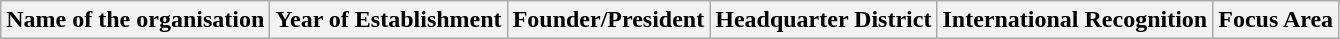<table class="wikitable">
<tr>
<th>Name of the organisation</th>
<th>Year of Establishment</th>
<th>Founder/President</th>
<th>Headquarter District</th>
<th>International Recognition</th>
<th>Focus Area</th>
</tr>
</table>
